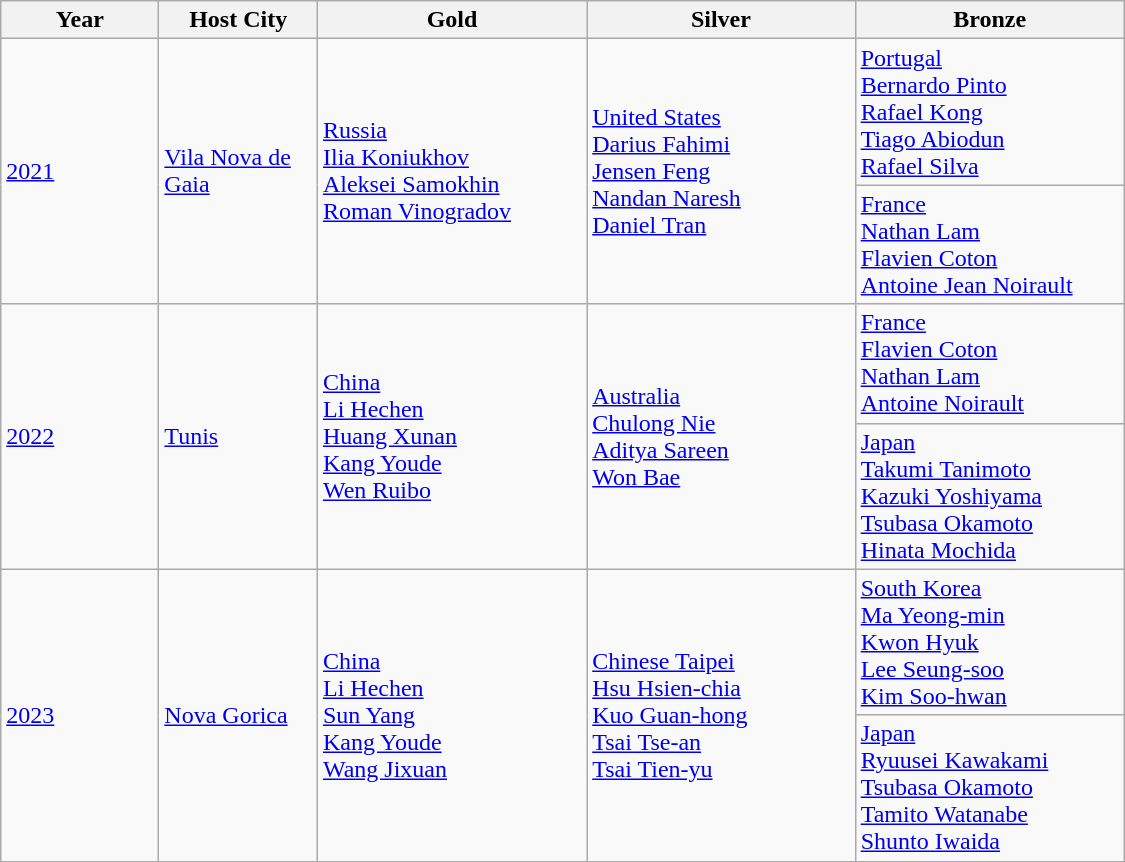<table class="wikitable" style="text-align: left; width: 750px;">
<tr>
<th width="100">Year</th>
<th width="100">Host City</th>
<th width="175">Gold</th>
<th width="175">Silver</th>
<th width="175">Bronze</th>
</tr>
<tr>
<td rowspan="2"><a href='#'>2021</a></td>
<td rowspan="2"><a href='#'>Vila Nova de Gaia</a></td>
<td rowspan="2"> <a href='#'>Russia</a><br><a href='#'>Ilia Koniukhov</a><br><a href='#'>Aleksei Samokhin</a><br><a href='#'>Roman Vinogradov</a></td>
<td rowspan="2"> <a href='#'>United States</a><br><a href='#'>Darius Fahimi</a><br><a href='#'>Jensen Feng</a><br><a href='#'>Nandan Naresh</a><br><a href='#'>Daniel Tran</a></td>
<td> <a href='#'>Portugal</a><br><a href='#'>Bernardo Pinto</a><br><a href='#'>Rafael Kong</a><br><a href='#'>Tiago Abiodun</a><br><a href='#'>Rafael Silva</a></td>
</tr>
<tr>
<td> <a href='#'>France</a><br><a href='#'>Nathan Lam</a><br><a href='#'>Flavien Coton</a><br><a href='#'>Antoine Jean Noirault</a></td>
</tr>
<tr>
<td rowspan="2"><a href='#'>2022</a></td>
<td rowspan="2"><a href='#'>Tunis</a></td>
<td rowspan="2"> <a href='#'>China</a><br><a href='#'>Li Hechen</a><br><a href='#'>Huang Xunan</a><br><a href='#'>Kang Youde</a><br><a href='#'>Wen Ruibo</a></td>
<td rowspan="2"> <a href='#'>Australia</a><br><a href='#'>Chulong Nie</a><br><a href='#'>Aditya Sareen</a><br><a href='#'>Won Bae</a></td>
<td> <a href='#'>France</a><br><a href='#'>Flavien Coton</a><br><a href='#'>Nathan Lam</a><br><a href='#'>Antoine Noirault</a></td>
</tr>
<tr>
<td> <a href='#'>Japan</a><br><a href='#'>Takumi Tanimoto</a><br><a href='#'>Kazuki Yoshiyama</a><br><a href='#'>Tsubasa Okamoto</a><br><a href='#'>Hinata Mochida</a></td>
</tr>
<tr>
<td rowspan="2"><a href='#'>2023</a></td>
<td rowspan="2"><a href='#'>Nova Gorica</a></td>
<td rowspan=2> <a href='#'>China</a><br><a href='#'>Li Hechen</a><br><a href='#'>Sun Yang</a><br><a href='#'>Kang Youde</a><br><a href='#'>Wang Jixuan</a></td>
<td rowspan=2> <a href='#'>Chinese Taipei</a><br><a href='#'>Hsu Hsien-chia</a><br><a href='#'>Kuo Guan-hong</a><br><a href='#'>Tsai Tse-an</a><br><a href='#'>Tsai Tien-yu</a></td>
<td> <a href='#'>South Korea</a><br><a href='#'>Ma Yeong-min</a><br><a href='#'>Kwon Hyuk</a><br><a href='#'>Lee Seung-soo</a><br><a href='#'>Kim Soo-hwan</a></td>
</tr>
<tr>
<td> <a href='#'>Japan</a><br><a href='#'>Ryuusei Kawakami</a><br><a href='#'>Tsubasa Okamoto</a><br><a href='#'>Tamito Watanabe</a><br><a href='#'>Shunto Iwaida</a></td>
</tr>
</table>
